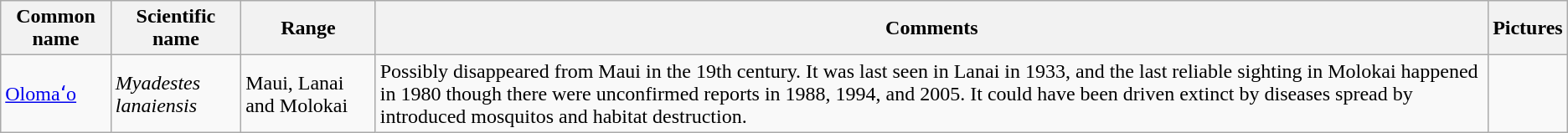<table class="wikitable">
<tr>
<th>Common name</th>
<th>Scientific name</th>
<th>Range</th>
<th class="unsortable">Comments</th>
<th class="unsortable">Pictures</th>
</tr>
<tr>
<td><a href='#'>Olomaʻo</a></td>
<td><em>Myadestes lanaiensis</em></td>
<td>Maui, Lanai and Molokai</td>
<td>Possibly disappeared from Maui in the 19th century. It was last seen in Lanai in 1933, and the last reliable sighting in Molokai happened in 1980 though there were unconfirmed reports in 1988, 1994, and 2005. It could have been driven extinct by diseases spread by introduced mosquitos and habitat destruction.</td>
<td></td>
</tr>
</table>
